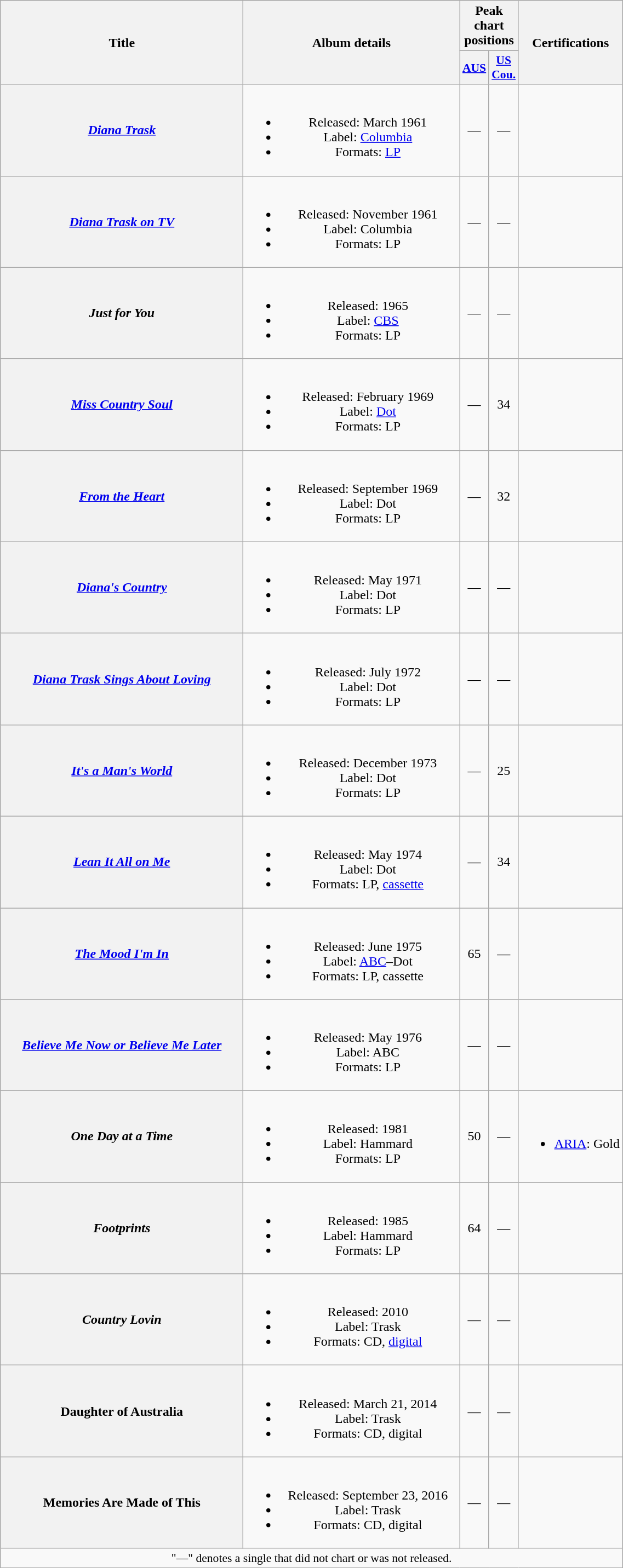<table class="wikitable plainrowheaders" style="text-align:center;" border="1">
<tr>
<th scope="col" rowspan="2" style="width:18em;">Title</th>
<th scope="col" rowspan="2" style="width:16em;">Album details</th>
<th scope="col" colspan="2">Peak<br>chart<br>positions</th>
<th scope="col" rowspan="2">Certifications</th>
</tr>
<tr>
<th scope="col" style="width:2em;font-size:90%;"><a href='#'>AUS</a><br></th>
<th scope="col" style="width:2em;font-size:90%;"><a href='#'>US<br>Cou.</a><br></th>
</tr>
<tr>
<th scope="row"><em><a href='#'>Diana Trask</a></em></th>
<td><br><ul><li>Released: March 1961</li><li>Label: <a href='#'>Columbia</a></li><li>Formats: <a href='#'>LP</a></li></ul></td>
<td>—</td>
<td>—</td>
<td></td>
</tr>
<tr>
<th scope="row"><em><a href='#'>Diana Trask on TV</a></em><br></th>
<td><br><ul><li>Released: November 1961</li><li>Label: Columbia</li><li>Formats: LP</li></ul></td>
<td>—</td>
<td>—</td>
<td></td>
</tr>
<tr>
<th scope="row"><em>Just for You</em></th>
<td><br><ul><li>Released: 1965</li><li>Label: <a href='#'>CBS</a></li><li>Formats: LP</li></ul></td>
<td>—</td>
<td>—</td>
<td></td>
</tr>
<tr>
<th scope="row"><em><a href='#'>Miss Country Soul</a></em></th>
<td><br><ul><li>Released: February 1969</li><li>Label: <a href='#'>Dot</a></li><li>Formats: LP</li></ul></td>
<td>—</td>
<td>34</td>
<td></td>
</tr>
<tr>
<th scope="row"><em><a href='#'>From the Heart</a></em></th>
<td><br><ul><li>Released: September 1969</li><li>Label: Dot</li><li>Formats: LP</li></ul></td>
<td>—</td>
<td>32</td>
<td></td>
</tr>
<tr>
<th scope="row"><em><a href='#'>Diana's Country</a></em></th>
<td><br><ul><li>Released: May 1971</li><li>Label: Dot</li><li>Formats: LP</li></ul></td>
<td>—</td>
<td>—</td>
<td></td>
</tr>
<tr>
<th scope="row"><em><a href='#'>Diana Trask Sings About Loving</a></em></th>
<td><br><ul><li>Released: July 1972</li><li>Label: Dot</li><li>Formats: LP</li></ul></td>
<td>—</td>
<td>—</td>
<td></td>
</tr>
<tr>
<th scope="row"><em><a href='#'>It's a Man's World</a></em></th>
<td><br><ul><li>Released: December 1973</li><li>Label: Dot</li><li>Formats: LP</li></ul></td>
<td>—</td>
<td>25</td>
<td></td>
</tr>
<tr>
<th scope="row"><em><a href='#'>Lean It All on Me</a></em></th>
<td><br><ul><li>Released: May 1974</li><li>Label: Dot</li><li>Formats: LP, <a href='#'>cassette</a></li></ul></td>
<td>—</td>
<td>34</td>
<td></td>
</tr>
<tr>
<th scope="row"><em><a href='#'>The Mood I'm In</a></em></th>
<td><br><ul><li>Released: June 1975</li><li>Label: <a href='#'>ABC</a>–Dot</li><li>Formats: LP, cassette</li></ul></td>
<td>65</td>
<td>—</td>
<td></td>
</tr>
<tr>
<th scope="row"><em><a href='#'>Believe Me Now or Believe Me Later</a></em></th>
<td><br><ul><li>Released: May 1976</li><li>Label: ABC</li><li>Formats: LP</li></ul></td>
<td>—</td>
<td>—</td>
<td></td>
</tr>
<tr>
<th scope="row"><em>One Day at a Time</em></th>
<td><br><ul><li>Released: 1981</li><li>Label: Hammard</li><li>Formats: LP</li></ul></td>
<td>50</td>
<td>—</td>
<td><br><ul><li><a href='#'>ARIA</a>: Gold</li></ul></td>
</tr>
<tr>
<th scope="row"><em>Footprints</em></th>
<td><br><ul><li>Released: 1985</li><li>Label: Hammard</li><li>Formats: LP</li></ul></td>
<td>64</td>
<td>—</td>
<td></td>
</tr>
<tr>
<th scope="row"><em>Country Lovin<strong></th>
<td><br><ul><li>Released: 2010</li><li>Label: Trask</li><li>Formats: CD, <a href='#'>digital</a></li></ul></td>
<td>—</td>
<td>—</td>
<td></td>
</tr>
<tr>
<th scope="row"></em>Daughter of Australia<em></th>
<td><br><ul><li>Released: March 21, 2014</li><li>Label: Trask</li><li>Formats: CD, digital</li></ul></td>
<td>—</td>
<td>—</td>
<td></td>
</tr>
<tr>
<th scope="row"></em>Memories Are Made of This<em></th>
<td><br><ul><li>Released: September 23, 2016</li><li>Label: Trask</li><li>Formats: CD, digital</li></ul></td>
<td>—</td>
<td>—</td>
<td></td>
</tr>
<tr>
<td colspan="5" style="font-size:90%">"—" denotes a single that did not chart or was not released.</td>
</tr>
</table>
